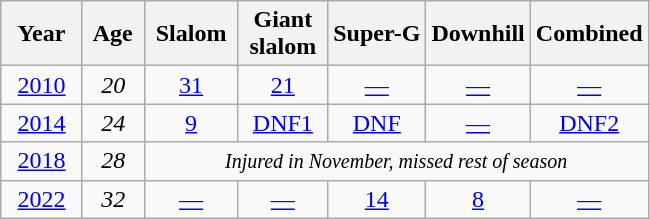<table class=wikitable style="text-align:center">
<tr>
<th>  Year  </th>
<th> Age </th>
<th> Slalom </th>
<th> Giant <br> slalom </th>
<th>Super-G</th>
<th>Downhill</th>
<th>Combined</th>
</tr>
<tr>
<td><a href='#'>2010</a></td>
<td><em>20</em></td>
<td><a href='#'>31</a></td>
<td><a href='#'>21</a></td>
<td><a href='#'>—</a></td>
<td><a href='#'>—</a></td>
<td><a href='#'>—</a></td>
</tr>
<tr>
<td><a href='#'>2014</a></td>
<td><em>24</em></td>
<td><a href='#'>9</a></td>
<td><a href='#'>DNF1</a></td>
<td><a href='#'>DNF</a></td>
<td><a href='#'>—</a></td>
<td><a href='#'>DNF2</a></td>
</tr>
<tr>
<td><a href='#'>2018</a></td>
<td><em>28</em></td>
<td colspan=6><small><em>Injured in November, missed rest of season</em></small></td>
</tr>
<tr>
<td><a href='#'>2022</a></td>
<td><em>32</em></td>
<td><a href='#'>—</a></td>
<td><a href='#'>—</a></td>
<td><a href='#'>14</a></td>
<td><a href='#'>8</a></td>
<td><a href='#'>—</a></td>
</tr>
</table>
